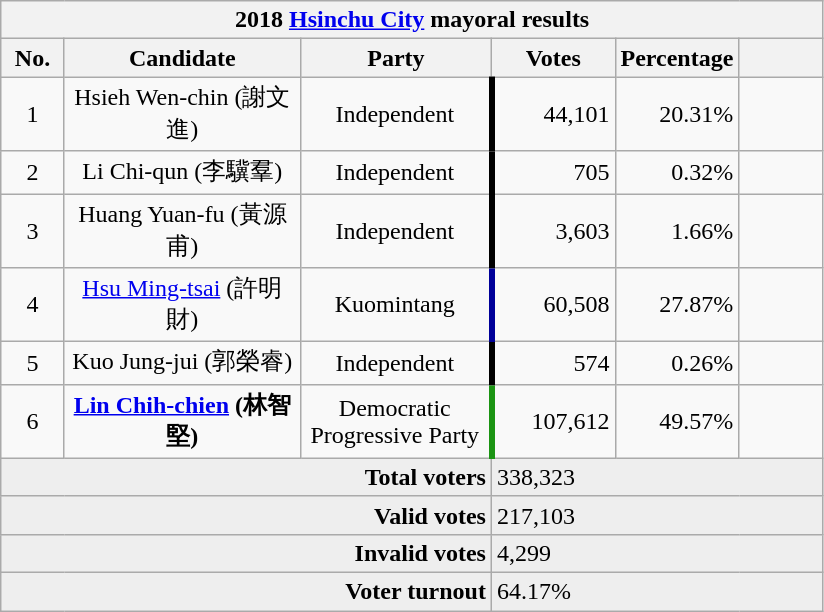<table class="wikitable collapsible" style="text-align:center">
<tr>
<th colspan="6">2018 <a href='#'>Hsinchu City</a> mayoral results</th>
</tr>
<tr>
<th width=35>No.</th>
<th width=150>Candidate</th>
<th width=120>Party</th>
<th width=75>Votes</th>
<th width=75>Percentage</th>
<th width=49></th>
</tr>
<tr>
<td>1</td>
<td>Hsieh Wen-chin (謝文進)</td>
<td> Independent</td>
<td style="border-left:4px solid #000000;" align="right">44,101</td>
<td align="right">20.31%</td>
<td align="center"></td>
</tr>
<tr>
<td>2</td>
<td>Li Chi-qun (李驥羣)</td>
<td> Independent</td>
<td style="border-left:4px solid #000000;" align="right">705</td>
<td align="right">0.32%</td>
<td align="center"></td>
</tr>
<tr>
<td>3</td>
<td>Huang Yuan-fu (黃源甫)</td>
<td> Independent</td>
<td style="border-left:4px solid #000000;" align="right">3,603</td>
<td align="right">1.66%</td>
<td align="center"></td>
</tr>
<tr>
<td>4</td>
<td><a href='#'>Hsu Ming-tsai</a> (許明財)</td>
<td> Kuomintang</td>
<td style="border-left:4px solid #000099;" align="right">60,508</td>
<td align="right">27.87%</td>
<td align="center"></td>
</tr>
<tr>
<td>5</td>
<td>Kuo Jung-jui (郭榮睿)</td>
<td> Independent</td>
<td style="border-left:4px solid #000000;" align="right">574</td>
<td align="right">0.26%</td>
<td align="center"></td>
</tr>
<tr>
<td>6</td>
<td><strong><a href='#'>Lin Chih-chien</a> (林智堅)</strong></td>
<td> Democratic Progressive Party</td>
<td style="border-left:4px solid #1B9413;" align="right">107,612</td>
<td align="right">49.57%</td>
<td align="center"></td>
</tr>
<tr bgcolor=EEEEEE>
<td colspan="3" align="right"><strong>Total voters</strong></td>
<td colspan="3" align="left">338,323</td>
</tr>
<tr bgcolor=EEEEEE>
<td colspan="3" align="right"><strong>Valid votes</strong></td>
<td colspan="3" align="left">217,103</td>
</tr>
<tr bgcolor=EEEEEE>
<td colspan="3" align="right"><strong>Invalid votes</strong></td>
<td colspan="3" align="left">4,299</td>
</tr>
<tr bgcolor=EEEEEE>
<td colspan="3" align="right"><strong>Voter turnout</strong></td>
<td colspan="3" align="left">64.17%</td>
</tr>
</table>
